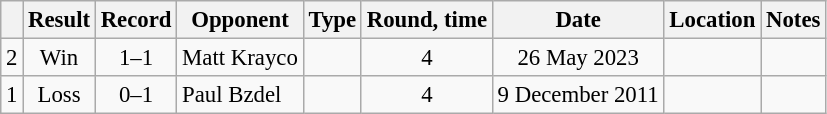<table class="wikitable" style="text-align:center; font-size:95%">
<tr>
<th></th>
<th>Result</th>
<th>Record</th>
<th>Opponent</th>
<th>Type</th>
<th>Round, time</th>
<th>Date</th>
<th>Location</th>
<th>Notes</th>
</tr>
<tr>
<td>2</td>
<td>Win</td>
<td>1–1</td>
<td align=left> Matt Krayco</td>
<td></td>
<td>4</td>
<td>26 May 2023</td>
<td align=left></td>
<td></td>
</tr>
<tr>
<td>1</td>
<td>Loss</td>
<td>0–1</td>
<td style="text-align:left;"> Paul Bzdel</td>
<td></td>
<td>4</td>
<td>9 December 2011</td>
<td style="text-align:left;"> </td>
<td style="text-align:left;"></td>
</tr>
</table>
